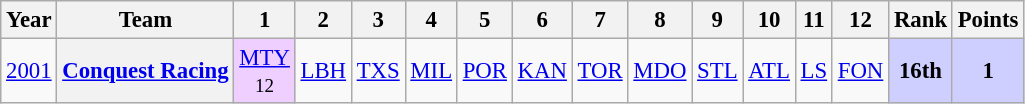<table class="wikitable" style="text-align:center; font-size:95%">
<tr>
<th>Year</th>
<th>Team</th>
<th>1</th>
<th>2</th>
<th>3</th>
<th>4</th>
<th>5</th>
<th>6</th>
<th>7</th>
<th>8</th>
<th>9</th>
<th>10</th>
<th>11</th>
<th>12</th>
<th>Rank</th>
<th>Points</th>
</tr>
<tr>
<td><a href='#'>2001</a></td>
<th><a href='#'>Conquest Racing</a></th>
<td style="background:#EFCFFF;"><a href='#'>MTY</a><br><small>12</small></td>
<td><a href='#'>LBH</a></td>
<td><a href='#'>TXS</a></td>
<td><a href='#'>MIL</a></td>
<td><a href='#'>POR</a></td>
<td><a href='#'>KAN</a></td>
<td><a href='#'>TOR</a></td>
<td><a href='#'>MDO</a></td>
<td><a href='#'>STL</a></td>
<td><a href='#'>ATL</a></td>
<td><a href='#'>LS</a></td>
<td><a href='#'>FON</a></td>
<td style="background:#CFCFFF;"><strong>16th</strong></td>
<td style="background:#CFCFFF;"><strong>1</strong></td>
</tr>
</table>
